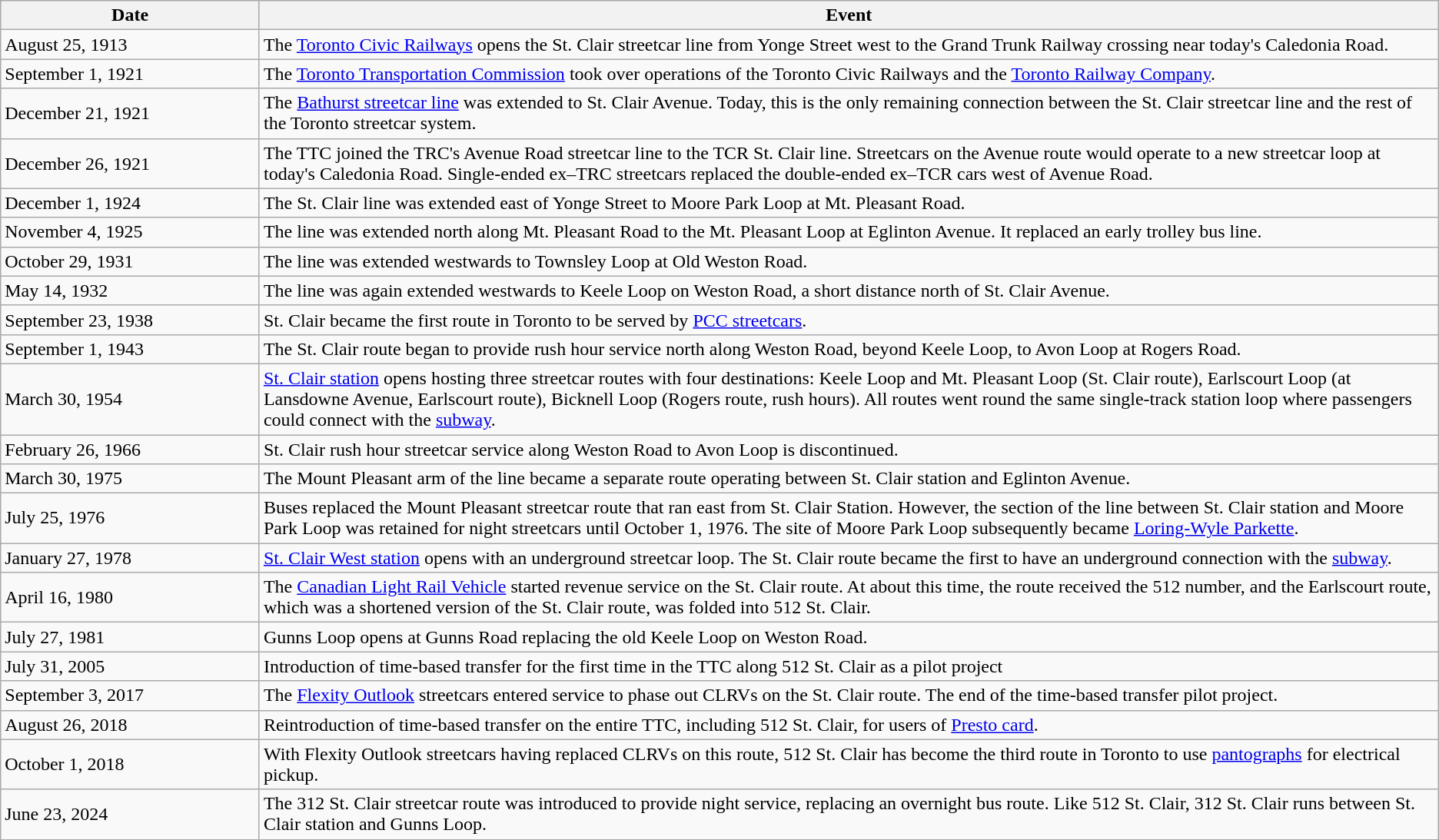<table class="wikitable">
<tr valign="top">
<th width=18%>Date</th>
<th>Event</th>
</tr>
<tr>
<td>August 25, 1913</td>
<td>The <a href='#'>Toronto Civic Railways</a> opens the St. Clair streetcar line from Yonge Street west to the Grand Trunk Railway crossing near today's Caledonia Road.</td>
</tr>
<tr>
<td>September 1, 1921</td>
<td>The <a href='#'>Toronto Transportation Commission</a> took over operations of the Toronto Civic Railways and the <a href='#'>Toronto Railway Company</a>.</td>
</tr>
<tr>
<td>December 21, 1921</td>
<td>The <a href='#'>Bathurst streetcar line</a> was extended to St. Clair Avenue. Today, this is the only remaining connection between the St. Clair streetcar line and the rest of the Toronto streetcar system.</td>
</tr>
<tr>
<td>December 26, 1921</td>
<td>The TTC joined the TRC's Avenue Road streetcar line to the TCR St. Clair line. Streetcars on the Avenue route would operate to a new streetcar loop at today's Caledonia Road. Single-ended ex–TRC streetcars replaced the double-ended ex–TCR cars west of Avenue Road.</td>
</tr>
<tr>
<td>December 1, 1924</td>
<td>The St. Clair line was extended east of Yonge Street to Moore Park Loop at Mt. Pleasant Road.</td>
</tr>
<tr>
<td>November 4, 1925</td>
<td>The line was extended north along Mt. Pleasant Road to the Mt. Pleasant Loop at Eglinton Avenue. It replaced an early trolley bus line.</td>
</tr>
<tr>
<td>October 29, 1931</td>
<td>The line was extended westwards to Townsley Loop at Old Weston Road.</td>
</tr>
<tr>
<td>May 14, 1932</td>
<td>The line was again extended westwards to Keele Loop on Weston Road, a short distance north of St. Clair Avenue.</td>
</tr>
<tr>
<td>September 23, 1938</td>
<td>St. Clair became the first route in Toronto to be served by <a href='#'>PCC streetcars</a>.</td>
</tr>
<tr>
<td>September 1, 1943</td>
<td>The St. Clair route began to provide rush hour service north along Weston Road, beyond Keele Loop, to Avon Loop at Rogers Road.</td>
</tr>
<tr>
<td>March 30, 1954</td>
<td><a href='#'>St. Clair station</a> opens hosting three streetcar routes with four destinations: Keele Loop and Mt. Pleasant Loop (St. Clair route), Earlscourt Loop (at Lansdowne Avenue, Earlscourt route), Bicknell Loop (Rogers route, rush hours). All routes went round the same single-track station loop where passengers could connect with the <a href='#'>subway</a>.</td>
</tr>
<tr>
<td>February 26, 1966</td>
<td>St. Clair rush hour streetcar service along Weston Road to Avon Loop is discontinued.</td>
</tr>
<tr>
<td>March 30, 1975</td>
<td>The Mount Pleasant arm of the line became a separate route operating between St. Clair station and Eglinton Avenue.</td>
</tr>
<tr>
<td>July 25, 1976</td>
<td>Buses replaced the Mount Pleasant streetcar route that ran east from St. Clair Station. However, the section of the line between St. Clair station and Moore Park Loop was retained for night streetcars until October 1, 1976. The site of Moore Park Loop subsequently became <a href='#'>Loring-Wyle Parkette</a>.</td>
</tr>
<tr>
<td>January 27, 1978</td>
<td><a href='#'>St. Clair West station</a> opens with an underground streetcar loop. The St. Clair route became the first to have an underground connection with the <a href='#'>subway</a>.</td>
</tr>
<tr>
<td>April 16, 1980</td>
<td>The <a href='#'>Canadian Light Rail Vehicle</a> started revenue service on the St. Clair route. At about this time, the route received the 512 number, and the Earlscourt route, which was a shortened version of the St. Clair route, was folded into 512 St. Clair.</td>
</tr>
<tr>
<td>July 27, 1981</td>
<td>Gunns Loop opens at Gunns Road replacing the old Keele Loop on Weston Road.</td>
</tr>
<tr>
<td>July 31, 2005</td>
<td>Introduction of time-based transfer for the first time in the TTC along 512 St. Clair as a pilot project</td>
</tr>
<tr>
<td>September 3, 2017</td>
<td>The <a href='#'>Flexity Outlook</a> streetcars entered service to phase out CLRVs on the St. Clair route. The end of the time-based transfer pilot project.</td>
</tr>
<tr>
<td>August 26, 2018</td>
<td>Reintroduction of time-based transfer on the entire TTC, including 512 St. Clair, for users of <a href='#'>Presto card</a>.</td>
</tr>
<tr>
<td>October 1, 2018</td>
<td>With Flexity Outlook streetcars having replaced CLRVs on this route, 512 St. Clair has become the third route in Toronto to use <a href='#'>pantographs</a> for electrical pickup.</td>
</tr>
<tr>
<td>June 23, 2024</td>
<td>The 312 St. Clair streetcar route was introduced to provide night service, replacing an overnight bus route. Like 512 St. Clair, 312 St. Clair runs between St. Clair station and Gunns Loop.</td>
</tr>
</table>
